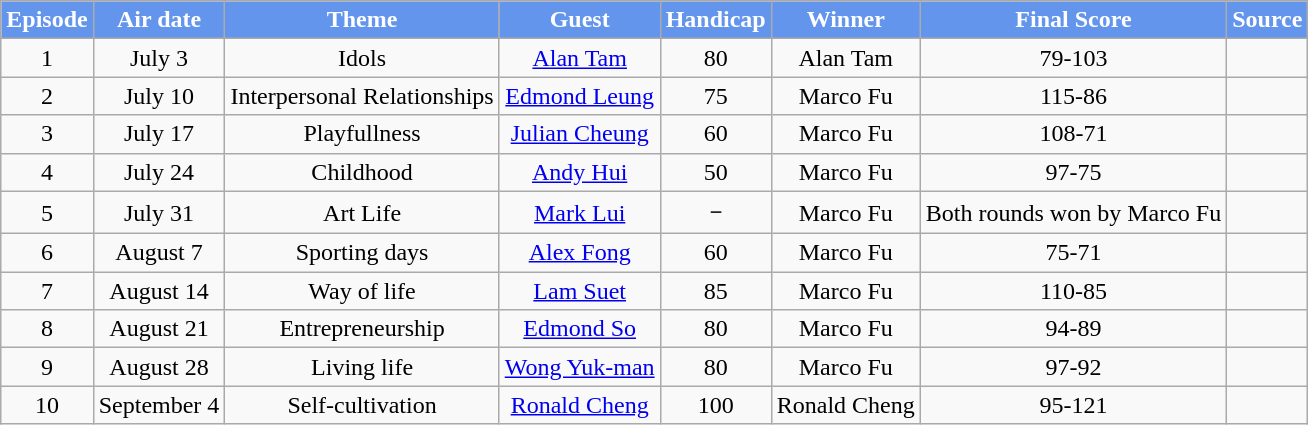<table class="wikitable" style="text-align:center">
<tr style="background:cornflowerblue; color:white">
<td><strong>Episode</strong></td>
<td><strong>Air date</strong></td>
<td><strong>Theme</strong></td>
<td><strong>Guest</strong></td>
<td><strong>Handicap</strong></td>
<td><strong>Winner</strong></td>
<td><strong>Final Score</strong></td>
<td><strong>Source</strong></td>
</tr>
<tr>
<td>1</td>
<td>July 3</td>
<td>Idols</td>
<td><a href='#'>Alan Tam</a></td>
<td>80</td>
<td>Alan Tam</td>
<td>79-103</td>
<td></td>
</tr>
<tr>
<td>2</td>
<td>July 10</td>
<td>Interpersonal Relationships</td>
<td><a href='#'>Edmond Leung</a></td>
<td>75</td>
<td>Marco Fu</td>
<td>115-86</td>
<td></td>
</tr>
<tr>
<td>3</td>
<td>July 17</td>
<td>Playfullness</td>
<td><a href='#'>Julian Cheung</a></td>
<td>60</td>
<td>Marco Fu</td>
<td>108-71</td>
<td></td>
</tr>
<tr>
<td>4</td>
<td>July 24</td>
<td>Childhood</td>
<td><a href='#'>Andy Hui</a></td>
<td>50</td>
<td>Marco Fu</td>
<td>97-75</td>
<td></td>
</tr>
<tr>
<td>5</td>
<td>July 31</td>
<td>Art Life</td>
<td><a href='#'>Mark Lui</a></td>
<td>－</td>
<td>Marco Fu</td>
<td>Both rounds won by Marco Fu</td>
<td></td>
</tr>
<tr>
<td>6</td>
<td>August 7</td>
<td>Sporting days</td>
<td><a href='#'>Alex Fong</a></td>
<td>60</td>
<td>Marco Fu</td>
<td>75-71</td>
<td></td>
</tr>
<tr>
<td>7</td>
<td>August 14</td>
<td>Way of life</td>
<td><a href='#'>Lam Suet</a></td>
<td>85</td>
<td>Marco Fu</td>
<td>110-85</td>
<td></td>
</tr>
<tr>
<td>8</td>
<td>August 21</td>
<td>Entrepreneurship</td>
<td><a href='#'>Edmond So</a></td>
<td>80</td>
<td>Marco Fu</td>
<td>94-89</td>
<td></td>
</tr>
<tr>
<td>9</td>
<td>August 28</td>
<td>Living life</td>
<td><a href='#'>Wong Yuk-man</a></td>
<td>80</td>
<td>Marco Fu</td>
<td>97-92</td>
<td></td>
</tr>
<tr>
<td>10</td>
<td>September 4</td>
<td>Self-cultivation</td>
<td><a href='#'>Ronald Cheng</a></td>
<td>100</td>
<td>Ronald Cheng</td>
<td>95-121</td>
<td></td>
</tr>
</table>
